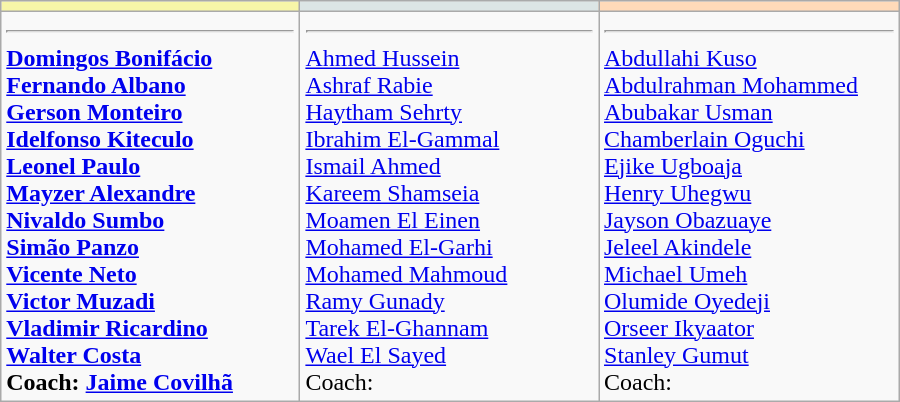<table width="600" class="wikitable">
<tr style="text-align:center;">
<td width="200" bgcolor="#F7F6A8"><strong></strong></td>
<td width="200" bgcolor="#DCE5E5"><strong></strong></td>
<td width="200" bgcolor="#FFDAB9"><strong></strong></td>
</tr>
<tr valign=top>
<td><strong> <hr> <a href='#'>Domingos Bonifácio</a> <br> <a href='#'>Fernando Albano</a> <br> <a href='#'>Gerson Monteiro</a> <br> <a href='#'>Idelfonso Kiteculo</a> <br> <a href='#'>Leonel Paulo</a> <br> <a href='#'>Mayzer Alexandre</a> <br> <a href='#'>Nivaldo Sumbo</a> <br> <a href='#'>Simão Panzo</a> <br> <a href='#'>Vicente Neto</a> <br> <a href='#'>Victor Muzadi</a> <br> <a href='#'>Vladimir Ricardino</a> <br> <a href='#'>Walter Costa</a> <br> Coach: <a href='#'>Jaime Covilhã</a> </strong></td>
<td> <hr> <a href='#'>Ahmed Hussein</a> <br> <a href='#'>Ashraf Rabie</a> <br> <a href='#'>Haytham Sehrty</a> <br> <a href='#'>Ibrahim El-Gammal</a> <br> <a href='#'>Ismail Ahmed</a> <br> <a href='#'>Kareem Shamseia</a> <br>  <a href='#'>Moamen El Einen</a> <br>  <a href='#'>Mohamed El-Garhi</a> <br> <a href='#'>Mohamed Mahmoud</a> <br> <a href='#'>Ramy Gunady</a> <br> <a href='#'>Tarek El-Ghannam</a> <br> <a href='#'>Wael El Sayed</a> <br> Coach:</td>
<td> <hr> <a href='#'>Abdullahi Kuso</a> <br> <a href='#'>Abdulrahman Mohammed</a> <br> <a href='#'>Abubakar Usman</a> <br> <a href='#'>Chamberlain Oguchi</a> <br> <a href='#'>Ejike Ugboaja</a> <br> <a href='#'>Henry Uhegwu</a> <br> <a href='#'>Jayson Obazuaye</a> <br> <a href='#'>Jeleel Akindele</a> <br> <a href='#'>Michael Umeh</a> <br> <a href='#'>Olumide Oyedeji</a> <br> <a href='#'>Orseer Ikyaator</a>  <br> <a href='#'>Stanley Gumut</a> <br> Coach:</td>
</tr>
</table>
